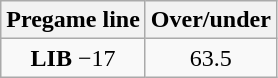<table class="wikitable">
<tr align="center">
<th style=>Pregame line</th>
<th style=>Over/under</th>
</tr>
<tr align="center">
<td><strong>LIB</strong> −17</td>
<td>63.5</td>
</tr>
</table>
